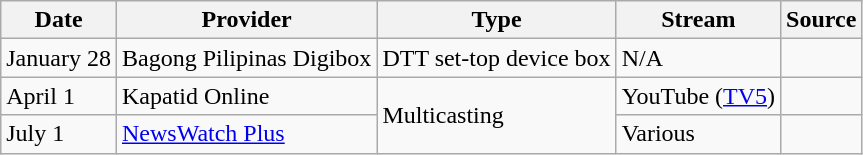<table class="wikitable">
<tr>
<th>Date</th>
<th>Provider</th>
<th>Type</th>
<th>Stream</th>
<th>Source</th>
</tr>
<tr>
<td>January 28</td>
<td>Bagong Pilipinas Digibox</td>
<td>DTT set-top device box</td>
<td>N/A</td>
<td></td>
</tr>
<tr>
<td>April 1</td>
<td>Kapatid Online</td>
<td rowspan="2">Multicasting</td>
<td>YouTube (<a href='#'>TV5</a>)</td>
<td></td>
</tr>
<tr>
<td>July 1</td>
<td><a href='#'>NewsWatch Plus</a></td>
<td>Various</td>
<td></td>
</tr>
</table>
